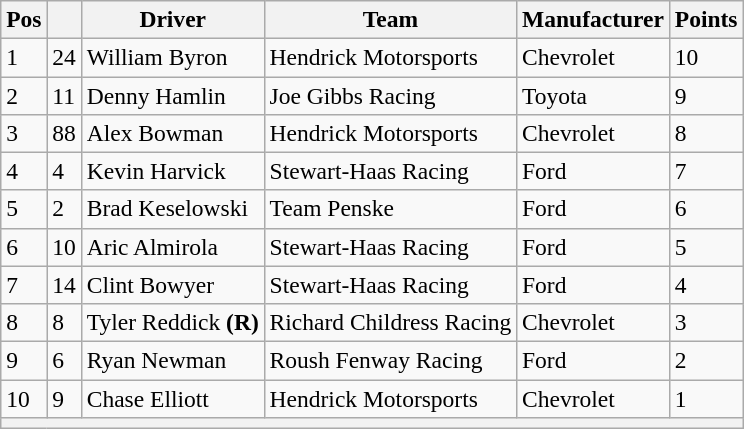<table class="wikitable" style="font-size:98%">
<tr>
<th>Pos</th>
<th></th>
<th>Driver</th>
<th>Team</th>
<th>Manufacturer</th>
<th>Points</th>
</tr>
<tr>
<td>1</td>
<td>24</td>
<td>William Byron</td>
<td>Hendrick Motorsports</td>
<td>Chevrolet</td>
<td>10</td>
</tr>
<tr>
<td>2</td>
<td>11</td>
<td>Denny Hamlin</td>
<td>Joe Gibbs Racing</td>
<td>Toyota</td>
<td>9</td>
</tr>
<tr>
<td>3</td>
<td>88</td>
<td>Alex Bowman</td>
<td>Hendrick Motorsports</td>
<td>Chevrolet</td>
<td>8</td>
</tr>
<tr>
<td>4</td>
<td>4</td>
<td>Kevin Harvick</td>
<td>Stewart-Haas Racing</td>
<td>Ford</td>
<td>7</td>
</tr>
<tr>
<td>5</td>
<td>2</td>
<td>Brad Keselowski</td>
<td>Team Penske</td>
<td>Ford</td>
<td>6</td>
</tr>
<tr>
<td>6</td>
<td>10</td>
<td>Aric Almirola</td>
<td>Stewart-Haas Racing</td>
<td>Ford</td>
<td>5</td>
</tr>
<tr>
<td>7</td>
<td>14</td>
<td>Clint Bowyer</td>
<td>Stewart-Haas Racing</td>
<td>Ford</td>
<td>4</td>
</tr>
<tr>
<td>8</td>
<td>8</td>
<td>Tyler Reddick <strong>(R)</strong></td>
<td>Richard Childress Racing</td>
<td>Chevrolet</td>
<td>3</td>
</tr>
<tr>
<td>9</td>
<td>6</td>
<td>Ryan Newman</td>
<td>Roush Fenway Racing</td>
<td>Ford</td>
<td>2</td>
</tr>
<tr>
<td>10</td>
<td>9</td>
<td>Chase Elliott</td>
<td>Hendrick Motorsports</td>
<td>Chevrolet</td>
<td>1</td>
</tr>
<tr>
<th colspan="6"></th>
</tr>
</table>
